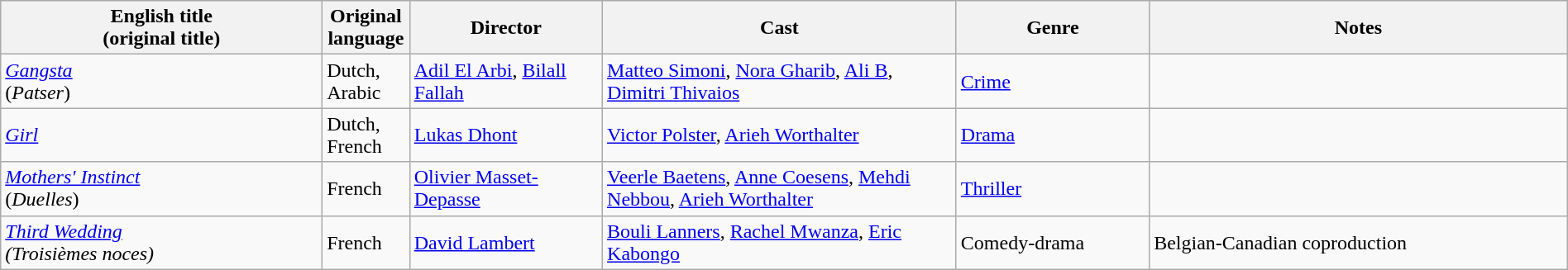<table class="wikitable" width= "100%">
<tr>
<th width=20%>English title <br> (original title)</th>
<th width=5%>Original language</th>
<th width=12%>Director</th>
<th width=22%>Cast</th>
<th width=12%>Genre</th>
<th width=26%>Notes</th>
</tr>
<tr>
<td><em><a href='#'>Gangsta</a></em> <br> (<em>Patser</em>)</td>
<td>Dutch, Arabic</td>
<td><a href='#'>Adil El Arbi</a>, <a href='#'>Bilall Fallah</a></td>
<td><a href='#'>Matteo Simoni</a>, <a href='#'>Nora Gharib</a>, <a href='#'>Ali B</a>, <a href='#'>Dimitri Thivaios</a></td>
<td><a href='#'>Crime</a></td>
<td></td>
</tr>
<tr>
<td><em><a href='#'>Girl</a></em></td>
<td>Dutch, French</td>
<td><a href='#'>Lukas Dhont</a></td>
<td><a href='#'>Victor Polster</a>, <a href='#'>Arieh Worthalter</a></td>
<td><a href='#'>Drama</a></td>
<td></td>
</tr>
<tr>
<td><em><a href='#'>Mothers' Instinct</a></em> <br> (<em>Duelles</em>)</td>
<td>French</td>
<td><a href='#'>Olivier Masset-Depasse</a></td>
<td><a href='#'>Veerle Baetens</a>, <a href='#'>Anne Coesens</a>, <a href='#'>Mehdi Nebbou</a>, <a href='#'>Arieh Worthalter</a></td>
<td><a href='#'>Thriller</a></td>
<td></td>
</tr>
<tr>
<td><em><a href='#'>Third Wedding</a></em> <br> <em>(Troisièmes noces)</em></td>
<td>French</td>
<td><a href='#'>David Lambert</a></td>
<td><a href='#'>Bouli Lanners</a>, <a href='#'>Rachel Mwanza</a>, <a href='#'>Eric Kabongo</a></td>
<td>Comedy-drama</td>
<td>Belgian-Canadian coproduction</td>
</tr>
</table>
